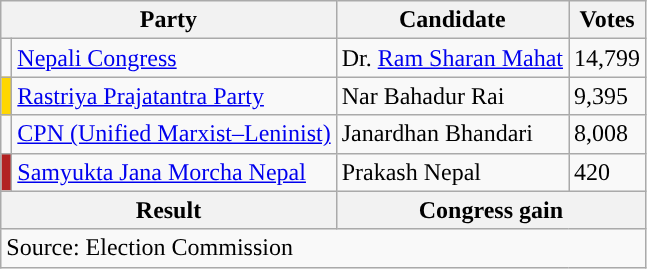<table class="wikitable">
<tr>
<th colspan="2">Party</th>
<th>Candidate</th>
<th>Votes</th>
</tr>
<tr>
<td style="background-color:"></td>
<td><a href='#'>Nepali Congress</a></td>
<td>Dr. <a href='#'>Ram Sharan Mahat</a></td>
<td>14,799</td>
</tr>
<tr>
<td style="background-color:gold"></td>
<td><a href='#'>Rastriya Prajatantra Party</a></td>
<td>Nar Bahadur Rai</td>
<td>9,395</td>
</tr>
<tr>
<td style="background-color:"></td>
<td><a href='#'>CPN (Unified Marxist–Leninist)</a></td>
<td>Janardhan Bhandari</td>
<td>8,008</td>
</tr>
<tr>
<td style="background-color:firebrick"></td>
<td><a href='#'>Samyukta Jana Morcha Nepal</a></td>
<td>Prakash Nepal</td>
<td>420</td>
</tr>
<tr>
<th colspan="2">Result</th>
<th colspan="2">Congress gain</th>
</tr>
<tr>
<td colspan="4">Source: Election Commission</td>
</tr>
</table>
